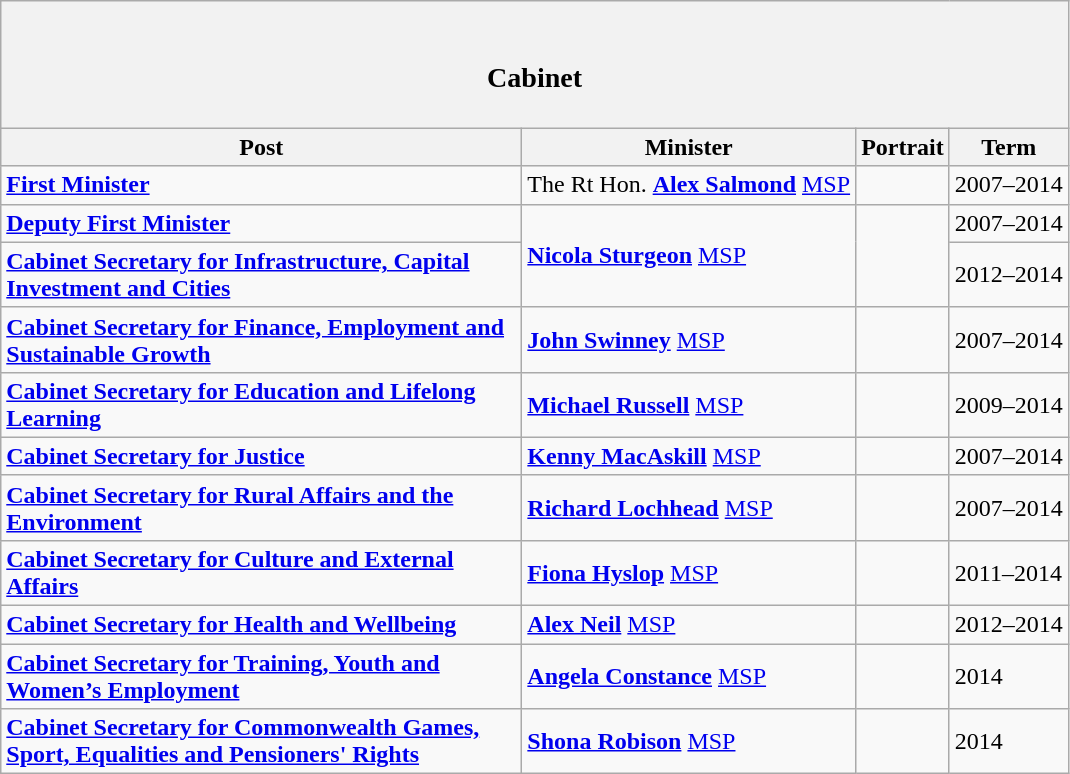<table class="wikitable">
<tr>
<th colspan="4"><br><h3>Cabinet</h3></th>
</tr>
<tr>
<th style="width: 340px">Post</th>
<th colspan="1">Minister</th>
<th>Portrait</th>
<th>Term</th>
</tr>
<tr>
<td><strong><a href='#'>First Minister</a></strong></td>
<td>The Rt Hon. <strong><a href='#'>Alex Salmond</a></strong> <a href='#'>MSP</a></td>
<td></td>
<td>2007–2014</td>
</tr>
<tr>
<td><strong><a href='#'>Deputy First Minister</a>  </strong></td>
<td rowspan="2"><strong><a href='#'>Nicola Sturgeon</a></strong> <a href='#'>MSP</a></td>
<td rowspan="2"></td>
<td>2007–2014</td>
</tr>
<tr>
<td rowspan="1"><strong><a href='#'>Cabinet Secretary for Infrastructure, Capital Investment and Cities</a></strong></td>
<td>2012–2014</td>
</tr>
<tr>
<td><strong><a href='#'>Cabinet Secretary for Finance, Employment and Sustainable Growth</a></strong></td>
<td><strong><a href='#'>John Swinney</a></strong> <a href='#'>MSP</a></td>
<td></td>
<td>2007–2014</td>
</tr>
<tr>
<td><strong><a href='#'>Cabinet Secretary for Education and Lifelong Learning</a></strong></td>
<td><strong><a href='#'>Michael Russell</a></strong> <a href='#'>MSP</a></td>
<td></td>
<td>2009–2014</td>
</tr>
<tr>
<td><strong><a href='#'>Cabinet Secretary for Justice</a></strong></td>
<td><strong><a href='#'>Kenny MacAskill</a></strong> <a href='#'>MSP</a></td>
<td></td>
<td>2007–2014</td>
</tr>
<tr>
<td><strong><a href='#'>Cabinet Secretary for Rural Affairs and the Environment</a></strong></td>
<td><strong><a href='#'>Richard Lochhead</a></strong> <a href='#'>MSP</a></td>
<td></td>
<td>2007–2014</td>
</tr>
<tr>
<td><strong><a href='#'>Cabinet Secretary for Culture and External Affairs</a></strong></td>
<td><strong><a href='#'>Fiona Hyslop</a></strong> <a href='#'>MSP</a></td>
<td></td>
<td>2011–2014</td>
</tr>
<tr>
<td rowspan="1"><strong><a href='#'>Cabinet Secretary for Health and Wellbeing</a></strong></td>
<td><strong><a href='#'>Alex Neil</a></strong> <a href='#'>MSP</a></td>
<td></td>
<td>2012–2014</td>
</tr>
<tr>
<td><strong><a href='#'>Cabinet Secretary for Training, Youth and Women’s Employment</a></strong></td>
<td><strong><a href='#'>Angela Constance</a></strong> <a href='#'>MSP</a></td>
<td></td>
<td>2014</td>
</tr>
<tr>
<td><strong><a href='#'>Cabinet Secretary for Commonwealth Games, Sport, Equalities and Pensioners' Rights</a></strong></td>
<td><strong><a href='#'>Shona Robison</a></strong> <a href='#'>MSP</a></td>
<td></td>
<td>2014</td>
</tr>
</table>
